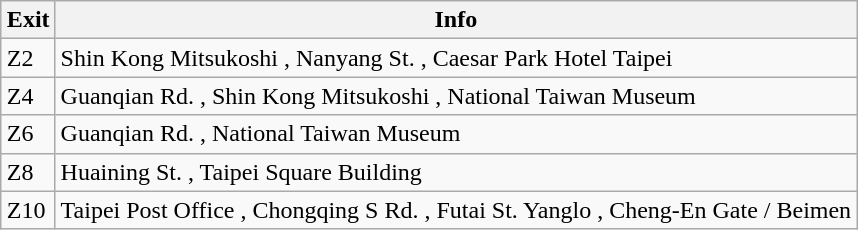<table class="wikitable" style="margin:1em auto;">
<tr>
<th>Exit</th>
<th>Info</th>
</tr>
<tr>
<td>Z2</td>
<td>Shin Kong Mitsukoshi , Nanyang St. , Caesar Park Hotel Taipei</td>
</tr>
<tr>
<td>Z4</td>
<td>Guanqian Rd. , Shin Kong Mitsukoshi , National Taiwan Museum</td>
</tr>
<tr>
<td>Z6</td>
<td>Guanqian Rd. , National Taiwan Museum</td>
</tr>
<tr>
<td>Z8</td>
<td>Huaining St. , Taipei Square Building</td>
</tr>
<tr>
<td>Z10</td>
<td>Taipei Post Office , Chongqing S Rd. , Futai St. Yanglo , Cheng-En Gate / Beimen</td>
</tr>
</table>
